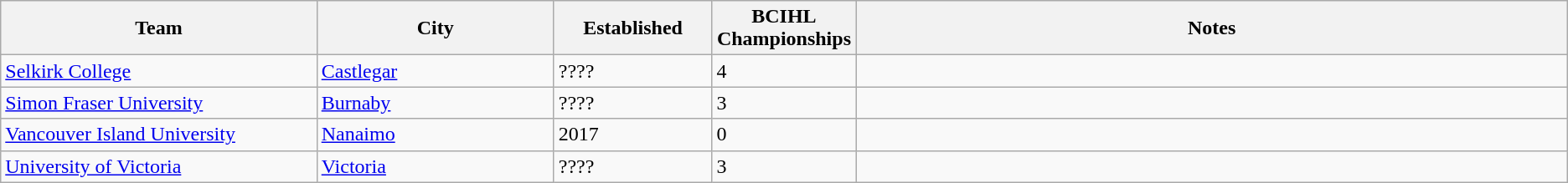<table class="wikitable">
<tr>
<th bgcolor="#DDDDFF" width="20%">Team</th>
<th bgcolor="#DDDDFF" width="15%">City</th>
<th bgcolor="#DDDDFF" width="10%">Established</th>
<th bgcolor="#DDDDFF" width="5%">BCIHL Championships</th>
<th bgcolor="#DDDDFF" width="45%">Notes</th>
</tr>
<tr>
<td><a href='#'>Selkirk College</a></td>
<td><a href='#'>Castlegar</a></td>
<td>????</td>
<td>4</td>
<td></td>
</tr>
<tr>
<td><a href='#'>Simon Fraser University</a></td>
<td><a href='#'>Burnaby</a></td>
<td>????</td>
<td>3</td>
<td></td>
</tr>
<tr>
<td><a href='#'>Vancouver Island University</a></td>
<td><a href='#'>Nanaimo</a></td>
<td>2017</td>
<td>0</td>
<td></td>
</tr>
<tr>
<td><a href='#'>University of Victoria</a></td>
<td><a href='#'>Victoria</a></td>
<td>????</td>
<td>3</td>
<td></td>
</tr>
</table>
